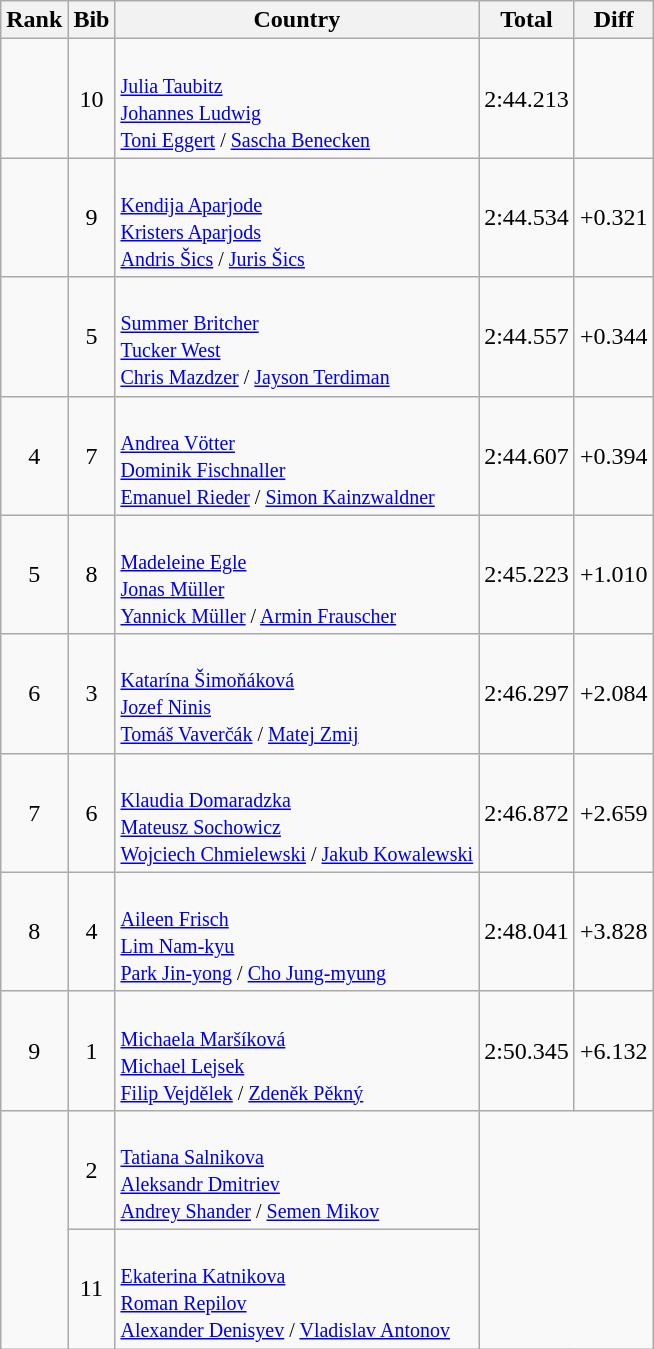<table class="wikitable sortable" style="text-align:center">
<tr>
<th>Rank</th>
<th>Bib</th>
<th>Country</th>
<th>Total</th>
<th>Diff</th>
</tr>
<tr>
<td></td>
<td>10</td>
<td align=left><br><small><a href='#'>Julia Taubitz</a><br><a href='#'>Johannes Ludwig</a><br><a href='#'>Toni Eggert</a> / <a href='#'>Sascha Benecken</a></small></td>
<td>2:44.213<br></td>
<td></td>
</tr>
<tr>
<td></td>
<td>9</td>
<td align=left><br><small><a href='#'>Kendija Aparjode</a><br><a href='#'>Kristers Aparjods</a><br><a href='#'>Andris Šics</a> / <a href='#'>Juris Šics</a></small></td>
<td>2:44.534</td>
<td>+0.321</td>
</tr>
<tr>
<td></td>
<td>5</td>
<td align=left><br><small><a href='#'>Summer Britcher</a><br><a href='#'>Tucker West</a><br><a href='#'>Chris Mazdzer</a> / <a href='#'>Jayson Terdiman</a></small></td>
<td>2:44.557</td>
<td>+0.344</td>
</tr>
<tr>
<td>4</td>
<td>7</td>
<td align=left><br><small><a href='#'>Andrea Vötter</a><br><a href='#'>Dominik Fischnaller</a><br><a href='#'>Emanuel Rieder</a> / <a href='#'>Simon Kainzwaldner</a></small></td>
<td>2:44.607</td>
<td>+0.394</td>
</tr>
<tr>
<td>5</td>
<td>8</td>
<td align=left><br><small><a href='#'>Madeleine Egle</a><br><a href='#'>Jonas Müller</a><br><a href='#'>Yannick Müller</a> / <a href='#'>Armin Frauscher</a></small></td>
<td>2:45.223</td>
<td>+1.010</td>
</tr>
<tr>
<td>6</td>
<td>3</td>
<td align=left><br><small><a href='#'>Katarína Šimoňáková</a><br><a href='#'>Jozef Ninis</a><br><a href='#'>Tomáš Vaverčák</a> / <a href='#'>Matej Zmij</a></small></td>
<td>2:46.297</td>
<td>+2.084</td>
</tr>
<tr>
<td>7</td>
<td>6</td>
<td align=left><br><small><a href='#'>Klaudia Domaradzka</a><br><a href='#'>Mateusz Sochowicz</a><br><a href='#'>Wojciech Chmielewski</a> / <a href='#'>Jakub Kowalewski</a></small></td>
<td>2:46.872</td>
<td>+2.659</td>
</tr>
<tr>
<td>8</td>
<td>4</td>
<td align=left><br><small><a href='#'>Aileen Frisch</a><br><a href='#'>Lim Nam-kyu</a><br><a href='#'>Park Jin-yong</a> / <a href='#'>Cho Jung-myung</a></small></td>
<td>2:48.041</td>
<td>+3.828</td>
</tr>
<tr>
<td>9</td>
<td>1</td>
<td align=left><br><small><a href='#'>Michaela Maršíková</a><br><a href='#'>Michael Lejsek</a><br><a href='#'>Filip Vejdělek</a> / <a href='#'>Zdeněk Pěkný</a></small></td>
<td>2:50.345</td>
<td>+6.132</td>
</tr>
<tr>
<td rowspan=2></td>
<td>2</td>
<td align=left><br><small><a href='#'>Tatiana Salnikova</a><br><a href='#'>Aleksandr Dmitriev</a><br><a href='#'>Andrey Shander</a> / <a href='#'>Semen Mikov</a></small></td>
<td colspan=2 rowspan=2></td>
</tr>
<tr>
<td>11</td>
<td align=left><br><small><a href='#'>Ekaterina Katnikova</a><br><a href='#'>Roman Repilov</a><br><a href='#'>Alexander Denisyev</a> / <a href='#'>Vladislav Antonov</a></small></td>
</tr>
</table>
